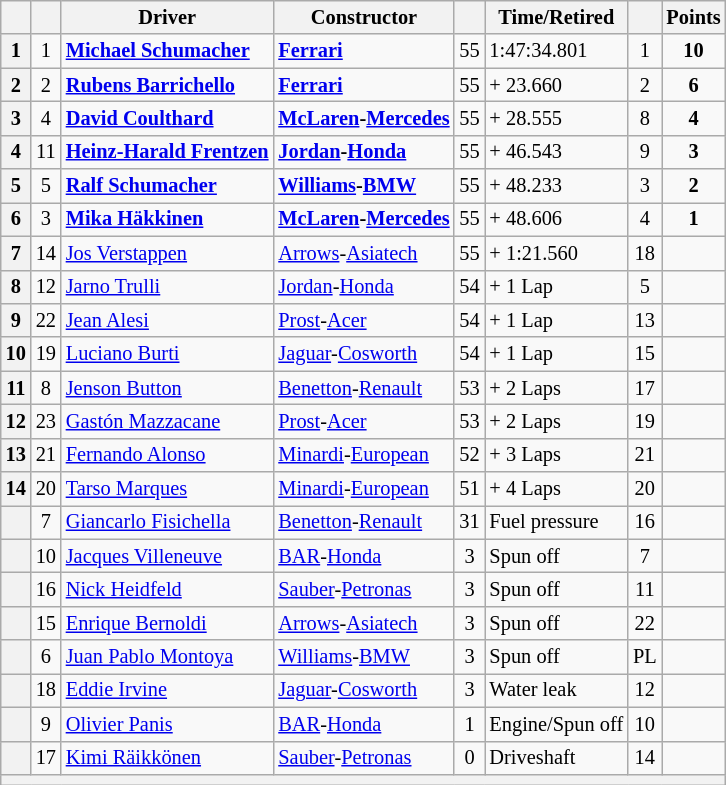<table class="wikitable sortable" style="font-size: 85%;">
<tr>
<th scope="col"></th>
<th scope="col"></th>
<th scope="col">Driver</th>
<th scope="col">Constructor</th>
<th scope="col" class="unsortable"></th>
<th scope="col" class="unsortable">Time/Retired</th>
<th scope="col"></th>
<th scope="col">Points</th>
</tr>
<tr>
<th scope="row">1</th>
<td align="center">1</td>
<td data-sort-value="SCHM"> <strong><a href='#'>Michael Schumacher</a></strong></td>
<td><strong><a href='#'>Ferrari</a></strong></td>
<td align="center">55</td>
<td>1:47:34.801</td>
<td align="center">1</td>
<td align="center"><strong>10</strong></td>
</tr>
<tr>
<th scope="row">2</th>
<td align="center">2</td>
<td data-sort-value="BAR"> <strong><a href='#'>Rubens Barrichello</a></strong></td>
<td><strong><a href='#'>Ferrari</a></strong></td>
<td align="center">55</td>
<td>+ 23.660</td>
<td align="center">2</td>
<td align="center"><strong>6</strong></td>
</tr>
<tr>
<th scope="row">3</th>
<td align="center">4</td>
<td data-sort-value="COU"> <strong><a href='#'>David Coulthard</a></strong></td>
<td><strong><a href='#'>McLaren</a>-<a href='#'>Mercedes</a></strong></td>
<td align="center">55</td>
<td>+ 28.555</td>
<td align="center">8</td>
<td align="center"><strong>4</strong></td>
</tr>
<tr>
<th scope="row">4</th>
<td align="center">11</td>
<td data-sort-value="FRE"> <strong><a href='#'>Heinz-Harald Frentzen</a></strong></td>
<td><strong><a href='#'>Jordan</a>-<a href='#'>Honda</a></strong></td>
<td align="center">55</td>
<td>+ 46.543</td>
<td align="center">9</td>
<td align="center"><strong>3</strong></td>
</tr>
<tr>
<th scope="row">5</th>
<td align="center">5</td>
<td data-sort-value="SCHR"> <strong><a href='#'>Ralf Schumacher</a></strong></td>
<td><strong><a href='#'>Williams</a>-<a href='#'>BMW</a></strong></td>
<td align="center">55</td>
<td>+ 48.233</td>
<td align="center">3</td>
<td align="center"><strong>2</strong></td>
</tr>
<tr>
<th scope="row">6</th>
<td align="center">3</td>
<td data-sort-value="HAK"> <strong><a href='#'>Mika Häkkinen</a></strong></td>
<td><strong><a href='#'>McLaren</a>-<a href='#'>Mercedes</a></strong></td>
<td align="center">55</td>
<td>+ 48.606</td>
<td align="center">4</td>
<td align="center"><strong>1</strong></td>
</tr>
<tr>
<th scope="row">7</th>
<td align="center">14</td>
<td data-sort-value="VER"> <a href='#'>Jos Verstappen</a></td>
<td><a href='#'>Arrows</a>-<a href='#'>Asiatech</a></td>
<td align="center">55</td>
<td>+ 1:21.560</td>
<td align="center">18</td>
<td> </td>
</tr>
<tr>
<th scope="row">8</th>
<td align="center">12</td>
<td data-sort-value="TRU"> <a href='#'>Jarno Trulli</a></td>
<td><a href='#'>Jordan</a>-<a href='#'>Honda</a></td>
<td align="center">54</td>
<td>+ 1 Lap</td>
<td align="center">5</td>
<td> </td>
</tr>
<tr>
<th scope="row">9</th>
<td align="center">22</td>
<td data-sort-value="ALE"> <a href='#'>Jean Alesi</a></td>
<td><a href='#'>Prost</a>-<a href='#'>Acer</a></td>
<td align="center">54</td>
<td>+ 1 Lap</td>
<td align="center">13</td>
<td> </td>
</tr>
<tr>
<th scope="row">10</th>
<td align="center">19</td>
<td data-sort-value="BUR"> <a href='#'>Luciano Burti</a></td>
<td><a href='#'>Jaguar</a>-<a href='#'>Cosworth</a></td>
<td align="center">54</td>
<td>+ 1 Lap</td>
<td align="center">15</td>
<td> </td>
</tr>
<tr>
<th scope="row">11</th>
<td align="center">8</td>
<td data-sort-value="BUT"> <a href='#'>Jenson Button</a></td>
<td><a href='#'>Benetton</a>-<a href='#'>Renault</a></td>
<td align="center">53</td>
<td>+ 2 Laps</td>
<td align="center">17</td>
<td> </td>
</tr>
<tr>
<th scope="row">12</th>
<td align="center">23</td>
<td data-sort-value="MAZ"> <a href='#'>Gastón Mazzacane</a></td>
<td><a href='#'>Prost</a>-<a href='#'>Acer</a></td>
<td align="center">53</td>
<td>+ 2 Laps</td>
<td align="center">19</td>
<td> </td>
</tr>
<tr>
<th scope="row">13</th>
<td align="center">21</td>
<td data-sort-value="ALO"> <a href='#'>Fernando Alonso</a></td>
<td><a href='#'>Minardi</a>-<a href='#'>European</a></td>
<td align="center">52</td>
<td>+ 3 Laps</td>
<td align="center">21</td>
<td> </td>
</tr>
<tr>
<th scope="row">14</th>
<td align="center">20</td>
<td data-sort-value="MAR"> <a href='#'>Tarso Marques</a></td>
<td><a href='#'>Minardi</a>-<a href='#'>European</a></td>
<td align="center">51</td>
<td>+ 4 Laps</td>
<td align="center">20</td>
<td> </td>
</tr>
<tr>
<th scope="row" data-sort-value="15"></th>
<td align="center">7</td>
<td data-sort-value="FIS"> <a href='#'>Giancarlo Fisichella</a></td>
<td><a href='#'>Benetton</a>-<a href='#'>Renault</a></td>
<td align="center">31</td>
<td>Fuel pressure</td>
<td align="center">16</td>
<td> </td>
</tr>
<tr>
<th scope="row" data-sort-value="16"></th>
<td align="center">10</td>
<td data-sort-value="VIL"> <a href='#'>Jacques Villeneuve</a></td>
<td><a href='#'>BAR</a>-<a href='#'>Honda</a></td>
<td align="center">3</td>
<td>Spun off</td>
<td align="center">7</td>
<td> </td>
</tr>
<tr>
<th scope="row" data-sort-value="17"></th>
<td align="center">16</td>
<td data-sort-value="HEI"> <a href='#'>Nick Heidfeld</a></td>
<td><a href='#'>Sauber</a>-<a href='#'>Petronas</a></td>
<td align="center">3</td>
<td>Spun off</td>
<td align="center">11</td>
<td> </td>
</tr>
<tr>
<th scope="row" data-sort-value="18"></th>
<td align="center">15</td>
<td data-sort-value="BER"> <a href='#'>Enrique Bernoldi</a></td>
<td><a href='#'>Arrows</a>-<a href='#'>Asiatech</a></td>
<td align="center">3</td>
<td>Spun off</td>
<td align="center">22</td>
<td> </td>
</tr>
<tr>
<th scope="row" data-sort-value="19"></th>
<td align="center">6</td>
<td data-sort-value="MON"> <a href='#'>Juan Pablo Montoya</a></td>
<td><a href='#'>Williams</a>-<a href='#'>BMW</a></td>
<td align="center">3</td>
<td>Spun off</td>
<td align="center">PL</td>
<td> </td>
</tr>
<tr>
<th scope="row" data-sort-value="20"></th>
<td align="center">18</td>
<td data-sort-value="IRV"> <a href='#'>Eddie Irvine</a></td>
<td><a href='#'>Jaguar</a>-<a href='#'>Cosworth</a></td>
<td align="center">3</td>
<td>Water leak</td>
<td align="center">12</td>
<td> </td>
</tr>
<tr>
<th scope="row" data-sort-value="21"></th>
<td align="center">9</td>
<td data-sort-value="PAN"> <a href='#'>Olivier Panis</a></td>
<td><a href='#'>BAR</a>-<a href='#'>Honda</a></td>
<td align="center">1</td>
<td>Engine/Spun off</td>
<td align="center">10</td>
<td> </td>
</tr>
<tr>
<th scope="row" data-sort-value="22"></th>
<td align="center">17</td>
<td data-sort-value="RAI"> <a href='#'>Kimi Räikkönen</a></td>
<td><a href='#'>Sauber</a>-<a href='#'>Petronas</a></td>
<td align="center">0</td>
<td>Driveshaft</td>
<td align="center">14</td>
<td> </td>
</tr>
<tr class="sortbottom">
<th colspan="8"></th>
</tr>
</table>
